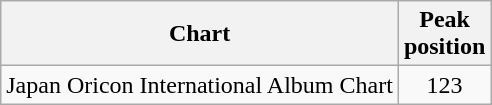<table class="wikitable">
<tr>
<th>Chart</th>
<th>Peak<br>position</th>
</tr>
<tr>
<td>Japan Oricon International Album Chart</td>
<td align="center">123</td>
</tr>
</table>
